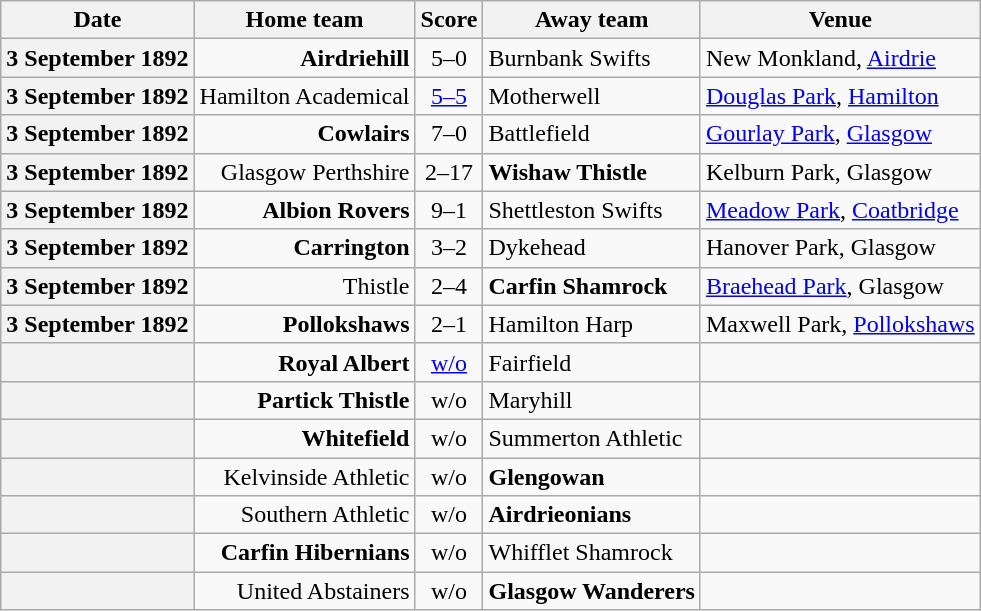<table class="wikitable football-result-list" style="max-width: 80em; text-align: center">
<tr>
<th scope="col">Date</th>
<th scope="col">Home team</th>
<th scope="col">Score</th>
<th scope="col">Away team</th>
<th scope="col">Venue</th>
</tr>
<tr>
<th scope="row">3 September 1892</th>
<td align=right><strong>Airdriehill</strong></td>
<td>5–0</td>
<td align=left>Burnbank Swifts</td>
<td align=left>New Monkland, <a href='#'>Airdrie</a></td>
</tr>
<tr>
<th scope="row">3 September 1892</th>
<td align=right>Hamilton Academical</td>
<td><a href='#'>5–5</a></td>
<td align=left>Motherwell</td>
<td align=left><a href='#'>Douglas Park</a>, <a href='#'>Hamilton</a></td>
</tr>
<tr>
<th scope="row">3 September 1892</th>
<td align=right><strong>Cowlairs</strong></td>
<td>7–0</td>
<td align=left>Battlefield</td>
<td align=left><a href='#'>Gourlay Park</a>, <a href='#'>Glasgow</a></td>
</tr>
<tr>
<th scope="row">3 September 1892</th>
<td align=right>Glasgow Perthshire</td>
<td>2–17</td>
<td align=left><strong>Wishaw Thistle</strong></td>
<td align=left>Kelburn Park, Glasgow</td>
</tr>
<tr>
<th scope="row">3 September 1892</th>
<td align=right><strong>Albion Rovers</strong></td>
<td>9–1</td>
<td align=left>Shettleston Swifts</td>
<td align=left><a href='#'>Meadow Park</a>, <a href='#'>Coatbridge</a></td>
</tr>
<tr>
<th scope="row">3 September 1892</th>
<td align=right><strong>Carrington</strong></td>
<td>3–2</td>
<td align=left>Dykehead</td>
<td align=left>Hanover Park, Glasgow</td>
</tr>
<tr>
<th scope="row">3 September 1892</th>
<td align=right>Thistle</td>
<td>2–4</td>
<td align=left><strong>Carfin Shamrock</strong></td>
<td align=left><a href='#'>Braehead Park</a>, Glasgow</td>
</tr>
<tr>
<th scope="row">3 September 1892</th>
<td align=right><strong>Pollokshaws</strong></td>
<td>2–1</td>
<td align=left>Hamilton Harp</td>
<td align=left>Maxwell Park, <a href='#'>Pollokshaws</a></td>
</tr>
<tr>
<th scope="row"></th>
<td align=right><strong>Royal Albert</strong></td>
<td><a href='#'>w/o</a></td>
<td align=left>Fairfield</td>
<td></td>
</tr>
<tr>
<th scope="row"></th>
<td align=right><strong>Partick Thistle</strong></td>
<td>w/o</td>
<td align=left>Maryhill</td>
<td></td>
</tr>
<tr>
<th scope="row"></th>
<td align=right><strong>Whitefield</strong></td>
<td>w/o</td>
<td align=left>Summerton Athletic</td>
<td></td>
</tr>
<tr>
<th scope="row"></th>
<td align=right>Kelvinside Athletic</td>
<td>w/o</td>
<td align=left><strong>Glengowan</strong></td>
<td></td>
</tr>
<tr>
<th scope="row"></th>
<td align=right>Southern Athletic</td>
<td>w/o</td>
<td align=left><strong>Airdrieonians</strong></td>
<td></td>
</tr>
<tr>
<th scope="row"></th>
<td align=right><strong>Carfin Hibernians</strong></td>
<td>w/o</td>
<td align=left>Whifflet Shamrock</td>
<td></td>
</tr>
<tr>
<th scope="row"></th>
<td align=right>United Abstainers</td>
<td>w/o</td>
<td align=left><strong>Glasgow Wanderers</strong></td>
<td></td>
</tr>
</table>
